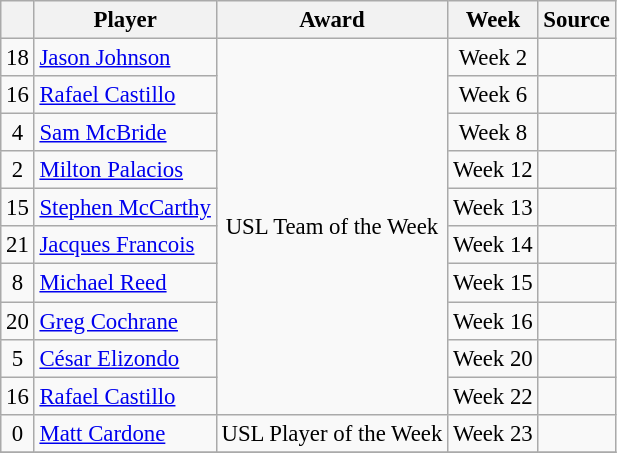<table class="wikitable sortable" style="text-align:left; font-size:95%;">
<tr>
<th></th>
<th>Player</th>
<th>Award</th>
<th>Week</th>
<th>Source</th>
</tr>
<tr>
<td align=center>18</td>
<td>  <a href='#'>Jason Johnson</a></td>
<td rowspan=10 align=center>USL Team of the Week</td>
<td rowspan=1 style="text-align:center;">Week 2</td>
<td align=center></td>
</tr>
<tr>
<td align=center>16</td>
<td>  <a href='#'>Rafael Castillo</a></td>
<td rowspan=1 style="text-align:center;">Week 6</td>
<td align=center></td>
</tr>
<tr>
<td align=center>4</td>
<td>  <a href='#'>Sam McBride</a></td>
<td rowspan=1 style="text-align:center;">Week 8</td>
<td align=center></td>
</tr>
<tr>
<td align=center>2</td>
<td>  <a href='#'>Milton Palacios</a></td>
<td rowspan=1 style="text-align:center;">Week 12</td>
<td align=center></td>
</tr>
<tr>
<td align=center>15</td>
<td>  <a href='#'>Stephen McCarthy</a></td>
<td rowspan=1 style="text-align:center;">Week 13</td>
<td align=center></td>
</tr>
<tr>
<td align=center>21</td>
<td>  <a href='#'>Jacques Francois</a></td>
<td rowspan=1 style="text-align:center;">Week 14</td>
<td align=center></td>
</tr>
<tr>
<td align=center>8</td>
<td>  <a href='#'>Michael Reed</a></td>
<td rowspan=1 style="text-align:center;">Week 15</td>
<td align=center></td>
</tr>
<tr>
<td align=center>20</td>
<td>  <a href='#'>Greg Cochrane</a></td>
<td rowspan=1 style="text-align:center;">Week 16</td>
<td align=center></td>
</tr>
<tr>
<td align=center>5</td>
<td>  <a href='#'>César Elizondo</a></td>
<td rowspan=1 style="text-align:center;">Week 20</td>
<td align=center></td>
</tr>
<tr>
<td align=center>16</td>
<td>  <a href='#'>Rafael Castillo</a></td>
<td rowspan=1 style="text-align:center;">Week 22</td>
<td align=center></td>
</tr>
<tr>
<td align=center>0</td>
<td>  <a href='#'>Matt Cardone</a></td>
<td align=center>USL Player of the Week</td>
<td rowspan=1 style="text-align:center;">Week 23</td>
<td align=center></td>
</tr>
<tr>
</tr>
</table>
